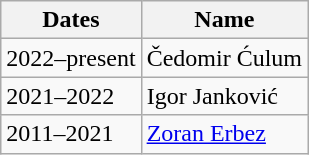<table class=wikitable>
<tr>
<th>Dates</th>
<th>Name</th>
</tr>
<tr>
<td>2022–present</td>
<td> Čedomir Ćulum</td>
</tr>
<tr>
<td>2021–2022</td>
<td> Igor Janković</td>
</tr>
<tr>
<td>2011–2021</td>
<td> <a href='#'>Zoran Erbez</a></td>
</tr>
</table>
